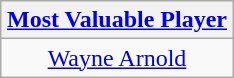<table class=wikitable style="text-align:center; margin:auto">
<tr>
<th><a href='#'>Most Valuable Player</a></th>
</tr>
<tr>
<td> <a href='#'>Wayne Arnold</a></td>
</tr>
</table>
